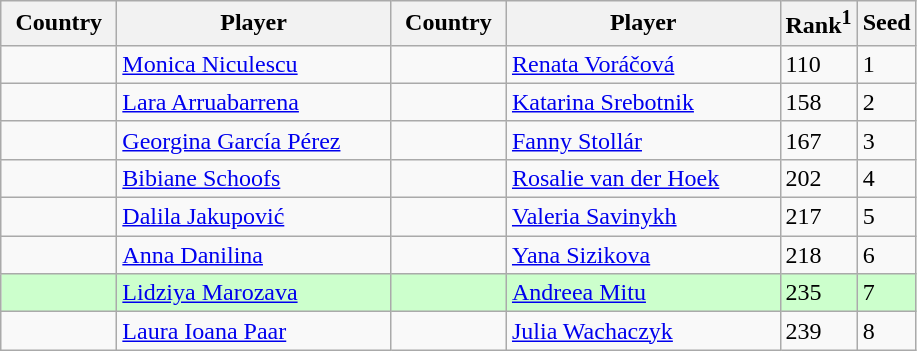<table class="sortable wikitable">
<tr>
<th width="70">Country</th>
<th width="175">Player</th>
<th width="70">Country</th>
<th width="175">Player</th>
<th>Rank<sup>1</sup></th>
<th>Seed</th>
</tr>
<tr>
<td></td>
<td><a href='#'>Monica Niculescu</a></td>
<td></td>
<td><a href='#'>Renata Voráčová</a></td>
<td>110</td>
<td>1</td>
</tr>
<tr>
<td></td>
<td><a href='#'>Lara Arruabarrena</a></td>
<td></td>
<td><a href='#'>Katarina Srebotnik</a></td>
<td>158</td>
<td>2</td>
</tr>
<tr>
<td></td>
<td><a href='#'>Georgina García Pérez</a></td>
<td></td>
<td><a href='#'>Fanny Stollár</a></td>
<td>167</td>
<td>3</td>
</tr>
<tr>
<td></td>
<td><a href='#'>Bibiane Schoofs</a></td>
<td></td>
<td><a href='#'>Rosalie van der Hoek</a></td>
<td>202</td>
<td>4</td>
</tr>
<tr>
<td></td>
<td><a href='#'>Dalila Jakupović</a></td>
<td></td>
<td><a href='#'>Valeria Savinykh</a></td>
<td>217</td>
<td>5</td>
</tr>
<tr>
<td></td>
<td><a href='#'>Anna Danilina</a></td>
<td></td>
<td><a href='#'>Yana Sizikova</a></td>
<td>218</td>
<td>6</td>
</tr>
<tr style="background:#cfc;">
<td></td>
<td><a href='#'>Lidziya Marozava</a></td>
<td></td>
<td><a href='#'>Andreea Mitu</a></td>
<td>235</td>
<td>7</td>
</tr>
<tr>
<td></td>
<td><a href='#'>Laura Ioana Paar</a></td>
<td></td>
<td><a href='#'>Julia Wachaczyk</a></td>
<td>239</td>
<td>8</td>
</tr>
</table>
